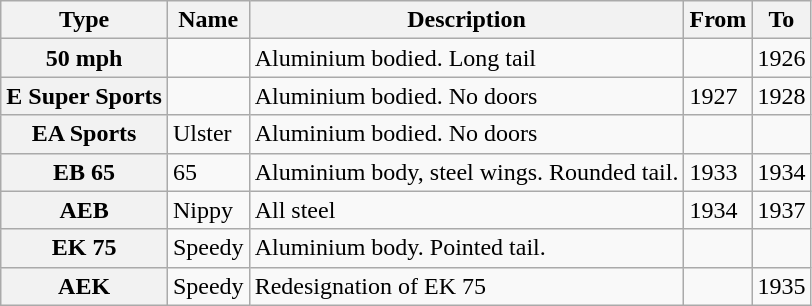<table class="wikitable plainrowheaders">
<tr>
<th>Type</th>
<th>Name</th>
<th>Description</th>
<th>From</th>
<th>To</th>
</tr>
<tr>
<th scope="row">50 mph</th>
<td></td>
<td>Aluminium bodied. Long tail</td>
<td></td>
<td>1926</td>
</tr>
<tr>
<th scope="row">E Super Sports</th>
<td></td>
<td>Aluminium bodied. No doors</td>
<td>1927</td>
<td>1928</td>
</tr>
<tr>
<th scope="row">EA Sports</th>
<td>Ulster</td>
<td>Aluminium bodied. No doors</td>
<td></td>
<td></td>
</tr>
<tr>
<th scope="row">EB 65</th>
<td>65</td>
<td>Aluminium body, steel wings. Rounded tail.</td>
<td>1933</td>
<td>1934</td>
</tr>
<tr>
<th scope="row">AEB</th>
<td>Nippy</td>
<td>All steel</td>
<td>1934</td>
<td>1937</td>
</tr>
<tr>
<th scope="row">EK 75</th>
<td>Speedy</td>
<td>Aluminium body. Pointed tail.</td>
<td></td>
<td></td>
</tr>
<tr>
<th scope="row">AEK</th>
<td>Speedy</td>
<td>Redesignation of EK 75</td>
<td></td>
<td>1935</td>
</tr>
</table>
